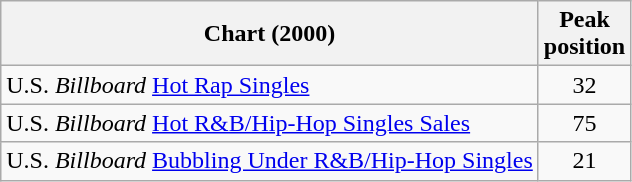<table class="wikitable">
<tr>
<th>Chart (2000)</th>
<th>Peak<br>position</th>
</tr>
<tr>
<td>U.S. <em>Billboard</em> <a href='#'>Hot Rap Singles</a></td>
<td align="center">32</td>
</tr>
<tr>
<td>U.S. <em>Billboard</em> <a href='#'>Hot R&B/Hip-Hop Singles Sales</a></td>
<td align="center">75</td>
</tr>
<tr>
<td>U.S. <em>Billboard </em> <a href='#'>Bubbling Under R&B/Hip-Hop Singles</a></td>
<td align="center">21</td>
</tr>
</table>
